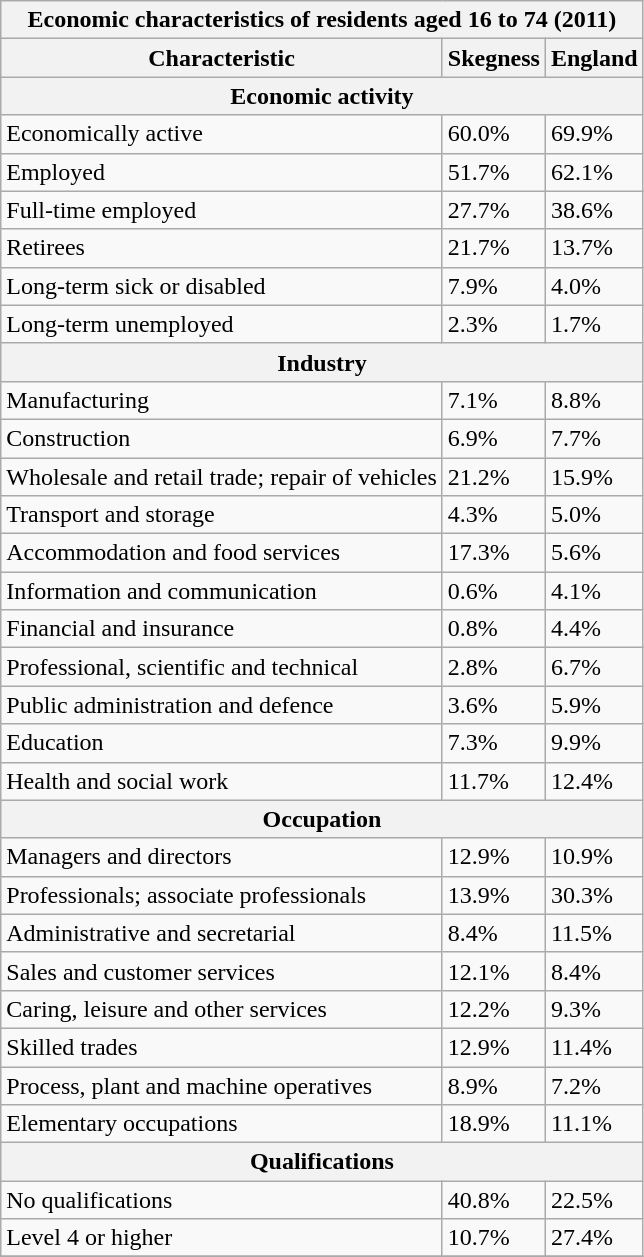<table class="wikitable mw-collapsible mw-collapsed floatright">
<tr>
<th colspan=3>Economic characteristics of residents aged 16 to 74 (2011)</th>
</tr>
<tr>
<th>Characteristic</th>
<th>Skegness</th>
<th>England</th>
</tr>
<tr>
<th colspan=3>Economic activity</th>
</tr>
<tr>
<td>Economically active</td>
<td>60.0%</td>
<td>69.9%</td>
</tr>
<tr>
<td>Employed</td>
<td>51.7%</td>
<td>62.1%</td>
</tr>
<tr>
<td>Full-time employed</td>
<td>27.7%</td>
<td>38.6%</td>
</tr>
<tr>
<td>Retirees</td>
<td>21.7%</td>
<td>13.7%</td>
</tr>
<tr>
<td>Long-term sick or disabled</td>
<td>7.9%</td>
<td>4.0%</td>
</tr>
<tr>
<td>Long-term unemployed</td>
<td>2.3%</td>
<td>1.7%</td>
</tr>
<tr>
<th colspan="3">Industry</th>
</tr>
<tr>
<td>Manufacturing</td>
<td>7.1%</td>
<td>8.8%</td>
</tr>
<tr>
<td>Construction</td>
<td>6.9%</td>
<td>7.7%</td>
</tr>
<tr>
<td>Wholesale and retail trade; repair of vehicles</td>
<td>21.2%</td>
<td>15.9%</td>
</tr>
<tr>
<td>Transport and storage</td>
<td>4.3%</td>
<td>5.0%</td>
</tr>
<tr>
<td>Accommodation and food services</td>
<td>17.3%</td>
<td>5.6%</td>
</tr>
<tr>
<td>Information and communication</td>
<td>0.6%</td>
<td>4.1%</td>
</tr>
<tr>
<td>Financial and insurance</td>
<td>0.8%</td>
<td>4.4%</td>
</tr>
<tr>
<td>Professional, scientific and technical</td>
<td>2.8%</td>
<td>6.7%</td>
</tr>
<tr>
<td>Public administration and defence</td>
<td>3.6%</td>
<td>5.9%</td>
</tr>
<tr>
<td>Education</td>
<td>7.3%</td>
<td>9.9%</td>
</tr>
<tr>
<td>Health and social work</td>
<td>11.7%</td>
<td>12.4%</td>
</tr>
<tr>
<th colspan="3">Occupation</th>
</tr>
<tr>
<td>Managers and directors</td>
<td>12.9%</td>
<td>10.9%</td>
</tr>
<tr>
<td>Professionals; associate professionals</td>
<td>13.9%</td>
<td>30.3%</td>
</tr>
<tr>
<td>Administrative and secretarial</td>
<td>8.4%</td>
<td>11.5%</td>
</tr>
<tr>
<td>Sales and customer services</td>
<td>12.1%</td>
<td>8.4%</td>
</tr>
<tr>
<td>Caring, leisure and other services</td>
<td>12.2%</td>
<td>9.3%</td>
</tr>
<tr>
<td>Skilled trades</td>
<td>12.9%</td>
<td>11.4%</td>
</tr>
<tr>
<td>Process, plant and machine operatives</td>
<td>8.9%</td>
<td>7.2%</td>
</tr>
<tr>
<td>Elementary occupations</td>
<td>18.9%</td>
<td>11.1%</td>
</tr>
<tr>
<th colspan="3">Qualifications</th>
</tr>
<tr>
<td>No qualifications</td>
<td>40.8%</td>
<td>22.5%</td>
</tr>
<tr>
<td>Level 4 or higher</td>
<td>10.7%</td>
<td>27.4%</td>
</tr>
<tr>
</tr>
</table>
